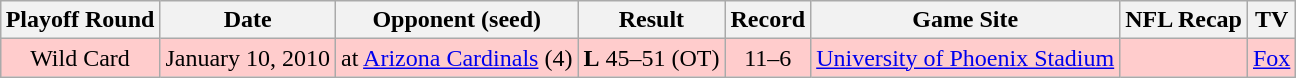<table class="wikitable"  style="margin:auto;">
<tr>
<th>Playoff Round</th>
<th>Date</th>
<th>Opponent (seed)</th>
<th>Result</th>
<th>Record</th>
<th>Game Site</th>
<th>NFL Recap</th>
<th>TV</th>
</tr>
<tr style="background:#fcc;">
<td align=center>Wild Card</td>
<td>January 10, 2010</td>
<td>at <a href='#'>Arizona Cardinals</a> (4)</td>
<td style="text-align:center;"><strong>L</strong> 45–51 (OT)</td>
<td style="text-align:center;">11–6</td>
<td><a href='#'>University of Phoenix Stadium</a></td>
<td></td>
<td><a href='#'>Fox</a></td>
</tr>
</table>
